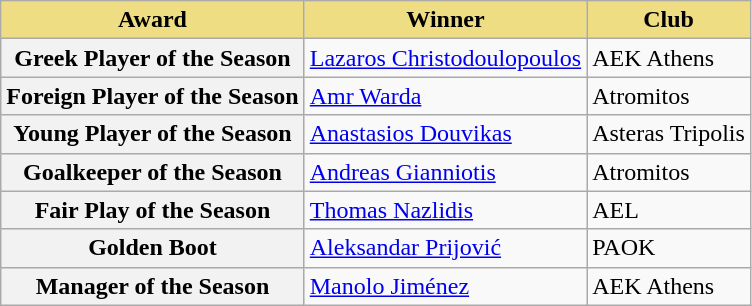<table class="wikitable">
<tr>
<th style="background-color: #eedd82">Award</th>
<th style="background-color: #eedd82">Winner</th>
<th style="background-color: #eedd82">Club</th>
</tr>
<tr>
<th>Greek Player of the Season</th>
<td> <a href='#'>Lazaros Christodoulopoulos</a></td>
<td>AEK Athens</td>
</tr>
<tr>
<th>Foreign Player of the Season</th>
<td> <a href='#'>Amr Warda</a></td>
<td>Atromitos</td>
</tr>
<tr>
<th>Young Player of the Season</th>
<td> <a href='#'>Anastasios Douvikas</a></td>
<td>Asteras Tripolis</td>
</tr>
<tr>
<th>Goalkeeper of the Season</th>
<td align="left"> <a href='#'>Andreas Gianniotis</a></td>
<td>Atromitos</td>
</tr>
<tr>
<th>Fair Play of the Season</th>
<td> <a href='#'>Thomas Nazlidis</a></td>
<td>AEL</td>
</tr>
<tr>
<th>Golden Boot</th>
<td> <a href='#'>Aleksandar Prijović</a></td>
<td>PAOK</td>
</tr>
<tr>
<th>Manager of the Season</th>
<td> <a href='#'>Manolo Jiménez</a></td>
<td>AEK Athens</td>
</tr>
</table>
